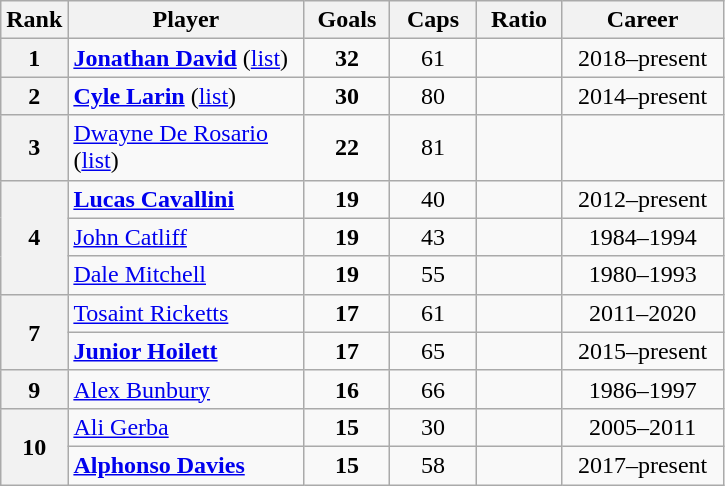<table class="wikitable sortable" style="text-align:center;">
<tr>
<th width=30px>Rank</th>
<th width=150px>Player</th>
<th width=50px>Goals</th>
<th width=50px>Caps</th>
<th width=50px>Ratio</th>
<th width=100px>Career</th>
</tr>
<tr>
<th>1</th>
<td align="left"><strong><a href='#'>Jonathan David</a></strong> (<a href='#'>list</a>)</td>
<td><strong>32</strong></td>
<td>61</td>
<td></td>
<td>2018–present</td>
</tr>
<tr>
<th>2</th>
<td align="left"><strong><a href='#'>Cyle Larin</a></strong> (<a href='#'>list</a>)</td>
<td><strong>30</strong></td>
<td>80</td>
<td></td>
<td>2014–present</td>
</tr>
<tr>
<th>3</th>
<td align="left"><a href='#'>Dwayne De Rosario</a> (<a href='#'>list</a>)</td>
<td><strong>22</strong></td>
<td>81</td>
<td></td>
<td></td>
</tr>
<tr>
<th rowspan="3">4</th>
<td align="left"><strong><a href='#'>Lucas Cavallini</a></strong></td>
<td><strong>19</strong></td>
<td>40</td>
<td></td>
<td>2012–present</td>
</tr>
<tr>
<td align="left"><a href='#'>John Catliff</a></td>
<td><strong>19</strong></td>
<td>43</td>
<td></td>
<td>1984–1994</td>
</tr>
<tr>
<td align="left"><a href='#'>Dale Mitchell</a></td>
<td><strong>19</strong></td>
<td>55</td>
<td></td>
<td>1980–1993</td>
</tr>
<tr>
<th rowspan="2">7</th>
<td align="left"><a href='#'>Tosaint Ricketts</a></td>
<td><strong>17</strong></td>
<td>61</td>
<td></td>
<td>2011–2020</td>
</tr>
<tr>
<td align="left"><strong><a href='#'>Junior Hoilett</a></strong></td>
<td><strong>17</strong></td>
<td>65</td>
<td></td>
<td>2015–present</td>
</tr>
<tr>
<th>9</th>
<td align="left"><a href='#'>Alex Bunbury</a></td>
<td><strong>16</strong></td>
<td>66</td>
<td></td>
<td>1986–1997</td>
</tr>
<tr>
<th rowspan=2>10</th>
<td align="left"><a href='#'>Ali Gerba</a></td>
<td><strong>15</strong></td>
<td>30</td>
<td></td>
<td>2005–2011</td>
</tr>
<tr>
<td align=left><strong><a href='#'>Alphonso Davies</a></strong></td>
<td><strong>15</strong></td>
<td>58</td>
<td></td>
<td>2017–present</td>
</tr>
</table>
